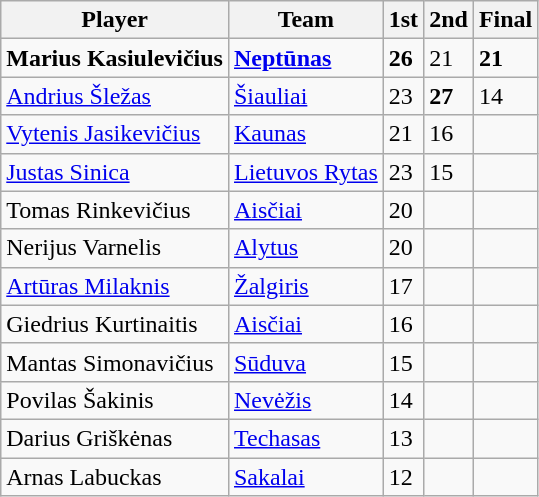<table class="wikitable">
<tr>
<th>Player</th>
<th>Team</th>
<th>1st</th>
<th>2nd</th>
<th>Final</th>
</tr>
<tr>
<td> <strong>Marius Kasiulevičius</strong></td>
<td><strong><a href='#'>Neptūnas</a></strong></td>
<td><strong>26</strong></td>
<td>21</td>
<td><strong>21</strong></td>
</tr>
<tr>
<td> <a href='#'>Andrius Šležas</a></td>
<td><a href='#'>Šiauliai</a></td>
<td>23</td>
<td><strong>27</strong></td>
<td>14</td>
</tr>
<tr>
<td> <a href='#'>Vytenis Jasikevičius</a></td>
<td><a href='#'>Kaunas</a></td>
<td>21</td>
<td>16</td>
<td></td>
</tr>
<tr>
<td> <a href='#'>Justas Sinica</a></td>
<td><a href='#'>Lietuvos Rytas</a></td>
<td>23</td>
<td>15</td>
<td></td>
</tr>
<tr>
<td> Tomas Rinkevičius</td>
<td><a href='#'>Aisčiai</a></td>
<td>20</td>
<td></td>
<td></td>
</tr>
<tr>
<td> Nerijus Varnelis</td>
<td><a href='#'>Alytus</a></td>
<td>20</td>
<td></td>
<td></td>
</tr>
<tr>
<td> <a href='#'>Artūras Milaknis</a></td>
<td><a href='#'>Žalgiris</a></td>
<td>17</td>
<td></td>
<td></td>
</tr>
<tr>
<td> Giedrius Kurtinaitis</td>
<td><a href='#'>Aisčiai</a></td>
<td>16</td>
<td></td>
<td></td>
</tr>
<tr>
<td> Mantas Simonavičius</td>
<td><a href='#'>Sūduva</a></td>
<td>15</td>
<td></td>
<td></td>
</tr>
<tr>
<td> Povilas Šakinis</td>
<td><a href='#'>Nevėžis</a></td>
<td>14</td>
<td></td>
<td></td>
</tr>
<tr>
<td> Darius Griškėnas</td>
<td><a href='#'>Techasas</a></td>
<td>13</td>
<td></td>
<td></td>
</tr>
<tr>
<td> Arnas Labuckas</td>
<td><a href='#'>Sakalai</a></td>
<td>12</td>
<td></td>
<td></td>
</tr>
</table>
